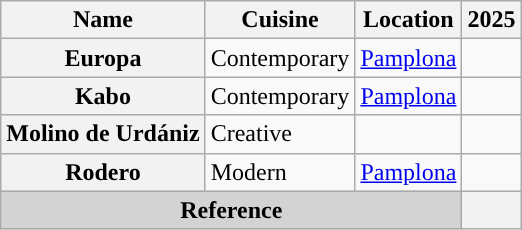<table class="wikitable sortable plainrowheaders" style="text-align:left;">
<tr>
<th scope="col">Name</th>
<th scope="col">Cuisine</th>
<th scope="col">Location</th>
<th scope="col">2025</th>
</tr>
<tr>
<th scope="row">Europa</th>
<td>Contemporary</td>
<td><a href='#'>Pamplona</a></td>
<td></td>
</tr>
<tr>
<th scope="row">Kabo</th>
<td>Contemporary</td>
<td><a href='#'>Pamplona</a></td>
<td></td>
</tr>
<tr>
<th scope="row">Molino de Urdániz</th>
<td>Creative</td>
<td></td>
<td></td>
</tr>
<tr>
<th scope="row">Rodero</th>
<td>Modern</td>
<td><a href='#'>Pamplona</a></td>
<td></td>
</tr>
<tr>
<th colspan="3" style="text-align: center;background: lightgray;">Reference</th>
<th></th>
</tr>
</table>
